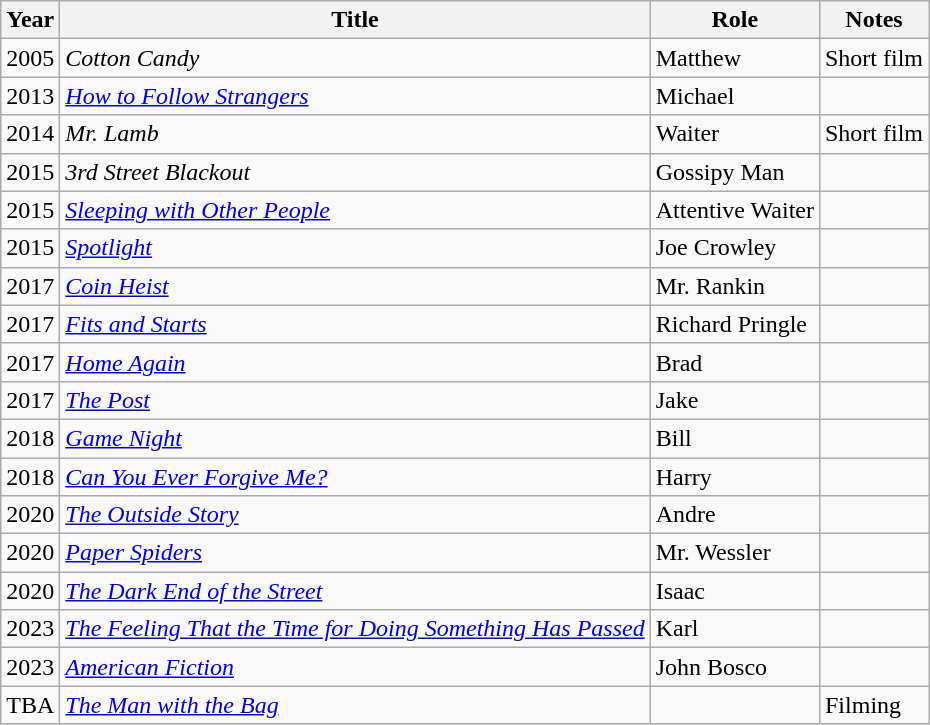<table class="wikitable sortable">
<tr>
<th>Year</th>
<th>Title</th>
<th>Role</th>
<th>Notes</th>
</tr>
<tr>
<td>2005</td>
<td><em>Cotton Candy</em></td>
<td>Matthew</td>
<td>Short film</td>
</tr>
<tr>
<td>2013</td>
<td><em><a href='#'>How to Follow Strangers</a></em></td>
<td>Michael</td>
<td></td>
</tr>
<tr>
<td>2014</td>
<td><em>Mr. Lamb</em></td>
<td>Waiter</td>
<td>Short film</td>
</tr>
<tr>
<td>2015</td>
<td><em>3rd Street Blackout</em></td>
<td>Gossipy Man</td>
<td></td>
</tr>
<tr>
<td>2015</td>
<td><em><a href='#'>Sleeping with Other People</a></em></td>
<td>Attentive Waiter</td>
<td></td>
</tr>
<tr>
<td>2015</td>
<td><em><a href='#'>Spotlight</a></em></td>
<td>Joe Crowley</td>
<td></td>
</tr>
<tr>
<td>2017</td>
<td><em><a href='#'>Coin Heist</a></em></td>
<td>Mr. Rankin</td>
<td></td>
</tr>
<tr>
<td>2017</td>
<td><em><a href='#'>Fits and Starts</a></em></td>
<td>Richard Pringle</td>
<td></td>
</tr>
<tr>
<td>2017</td>
<td><em><a href='#'>Home Again</a></em></td>
<td>Brad</td>
<td></td>
</tr>
<tr>
<td>2017</td>
<td><em><a href='#'>The Post</a></em></td>
<td>Jake</td>
<td></td>
</tr>
<tr>
<td>2018</td>
<td><em><a href='#'>Game Night</a></em></td>
<td>Bill</td>
<td></td>
</tr>
<tr>
<td>2018</td>
<td><em><a href='#'>Can You Ever Forgive Me?</a></em></td>
<td>Harry</td>
<td></td>
</tr>
<tr>
<td>2020</td>
<td><em><a href='#'>The Outside Story</a></em></td>
<td>Andre</td>
<td></td>
</tr>
<tr>
<td>2020</td>
<td><em><a href='#'>Paper Spiders</a></em></td>
<td>Mr. Wessler</td>
<td></td>
</tr>
<tr>
<td>2020</td>
<td><em><a href='#'>The Dark End of the Street</a></em></td>
<td>Isaac</td>
<td></td>
</tr>
<tr>
<td>2023</td>
<td><em><a href='#'>The Feeling That the Time for Doing Something Has Passed</a></em></td>
<td>Karl</td>
<td></td>
</tr>
<tr>
<td>2023</td>
<td><em><a href='#'>American Fiction</a></em></td>
<td>John Bosco</td>
<td></td>
</tr>
<tr>
<td>TBA</td>
<td><a href='#'><em>The Man with the Bag</em></a></td>
<td></td>
<td>Filming</td>
</tr>
</table>
